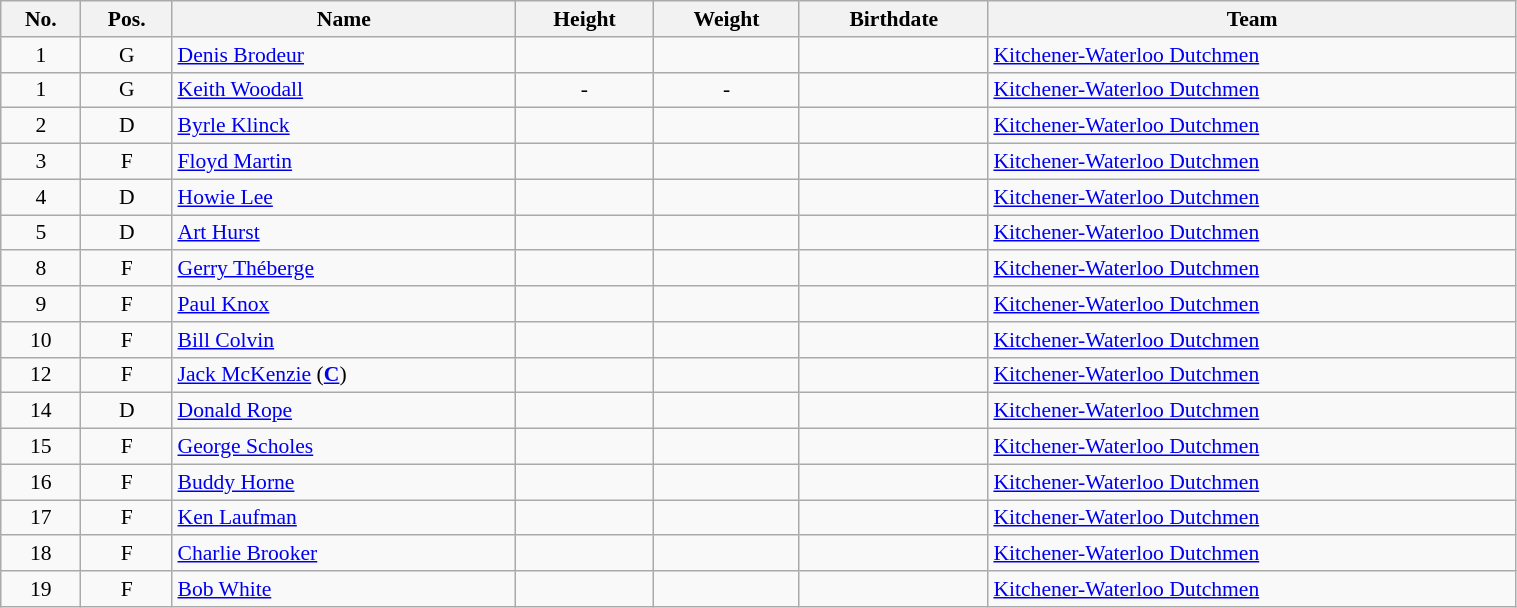<table class="wikitable sortable" width="80%" style="font-size: 90%; text-align: center;">
<tr>
<th>No.</th>
<th>Pos.</th>
<th>Name</th>
<th>Height</th>
<th>Weight</th>
<th>Birthdate</th>
<th>Team</th>
</tr>
<tr>
<td>1</td>
<td>G</td>
<td style="text-align:left;"><a href='#'>Denis Brodeur</a></td>
<td></td>
<td></td>
<td style="text-align:right;"></td>
<td style="text-align:left;"> <a href='#'>Kitchener-Waterloo Dutchmen</a></td>
</tr>
<tr>
<td>1</td>
<td>G</td>
<td style="text-align:left;"><a href='#'>Keith Woodall</a></td>
<td>-</td>
<td>-</td>
<td style="text-align:right;"></td>
<td style="text-align:left;"> <a href='#'>Kitchener-Waterloo Dutchmen</a></td>
</tr>
<tr>
<td>2</td>
<td>D</td>
<td style="text-align:left;"><a href='#'>Byrle Klinck</a></td>
<td></td>
<td></td>
<td style="text-align:right;"></td>
<td style="text-align:left;"> <a href='#'>Kitchener-Waterloo Dutchmen</a></td>
</tr>
<tr>
<td>3</td>
<td>F</td>
<td style="text-align:left;"><a href='#'>Floyd Martin</a></td>
<td></td>
<td></td>
<td style="text-align:right;"></td>
<td style="text-align:left;"> <a href='#'>Kitchener-Waterloo Dutchmen</a></td>
</tr>
<tr>
<td>4</td>
<td>D</td>
<td style="text-align:left;"><a href='#'>Howie Lee</a></td>
<td></td>
<td></td>
<td style="text-align:right;"></td>
<td style="text-align:left;"> <a href='#'>Kitchener-Waterloo Dutchmen</a></td>
</tr>
<tr>
<td>5</td>
<td>D</td>
<td style="text-align:left;"><a href='#'>Art Hurst</a></td>
<td></td>
<td></td>
<td style="text-align:right;"></td>
<td style="text-align:left;"> <a href='#'>Kitchener-Waterloo Dutchmen</a></td>
</tr>
<tr>
<td>8</td>
<td>F</td>
<td style="text-align:left;"><a href='#'>Gerry Théberge</a></td>
<td></td>
<td></td>
<td style="text-align:right;"></td>
<td style="text-align:left;"> <a href='#'>Kitchener-Waterloo Dutchmen</a></td>
</tr>
<tr>
<td>9</td>
<td>F</td>
<td style="text-align:left;"><a href='#'>Paul Knox</a></td>
<td></td>
<td></td>
<td style="text-align:right;"></td>
<td style="text-align:left;"> <a href='#'>Kitchener-Waterloo Dutchmen</a></td>
</tr>
<tr>
<td>10</td>
<td>F</td>
<td style="text-align:left;"><a href='#'>Bill Colvin</a></td>
<td></td>
<td></td>
<td style="text-align:right;"></td>
<td style="text-align:left;"> <a href='#'>Kitchener-Waterloo Dutchmen</a></td>
</tr>
<tr>
<td>12</td>
<td>F</td>
<td style="text-align:left;"><a href='#'>Jack McKenzie</a> (<strong><a href='#'>C</a></strong>)</td>
<td></td>
<td></td>
<td style="text-align:right;"></td>
<td style="text-align:left;"> <a href='#'>Kitchener-Waterloo Dutchmen</a></td>
</tr>
<tr>
<td>14</td>
<td>D</td>
<td style="text-align:left;"><a href='#'>Donald Rope</a></td>
<td></td>
<td></td>
<td style="text-align:right;"></td>
<td style="text-align:left;"> <a href='#'>Kitchener-Waterloo Dutchmen</a></td>
</tr>
<tr>
<td>15</td>
<td>F</td>
<td style="text-align:left;"><a href='#'>George Scholes</a></td>
<td></td>
<td></td>
<td style="text-align:right;"></td>
<td style="text-align:left;"> <a href='#'>Kitchener-Waterloo Dutchmen</a></td>
</tr>
<tr>
<td>16</td>
<td>F</td>
<td style="text-align:left;"><a href='#'>Buddy Horne</a></td>
<td></td>
<td></td>
<td style="text-align:right;"></td>
<td style="text-align:left;"> <a href='#'>Kitchener-Waterloo Dutchmen</a></td>
</tr>
<tr>
<td>17</td>
<td>F</td>
<td style="text-align:left;"><a href='#'>Ken Laufman</a></td>
<td></td>
<td></td>
<td style="text-align:right;"></td>
<td style="text-align:left;"> <a href='#'>Kitchener-Waterloo Dutchmen</a></td>
</tr>
<tr>
<td>18</td>
<td>F</td>
<td style="text-align:left;"><a href='#'>Charlie Brooker</a></td>
<td></td>
<td></td>
<td style="text-align:right;"></td>
<td style="text-align:left;"> <a href='#'>Kitchener-Waterloo Dutchmen</a></td>
</tr>
<tr>
<td>19</td>
<td>F</td>
<td style="text-align:left;"><a href='#'>Bob White</a></td>
<td></td>
<td></td>
<td style="text-align:right;"></td>
<td style="text-align:left;"> <a href='#'>Kitchener-Waterloo Dutchmen</a></td>
</tr>
</table>
